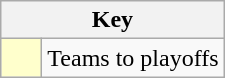<table class="wikitable" style="text-align: center;">
<tr>
<th colspan=2>Key</th>
</tr>
<tr>
<td style="background:#ffffcc; width:20px;"></td>
<td align=left>Teams to playoffs</td>
</tr>
</table>
